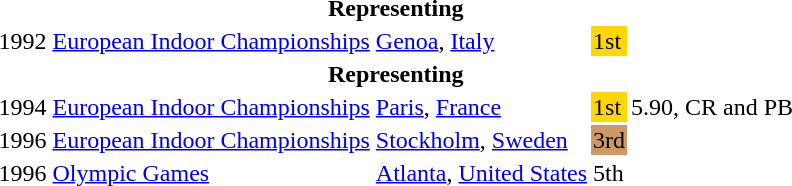<table>
<tr>
<th colspan="5">Representing </th>
</tr>
<tr>
<td>1992</td>
<td><a href='#'>European Indoor Championships</a></td>
<td><a href='#'>Genoa</a>, <a href='#'>Italy</a></td>
<td bgcolor="gold">1st</td>
<td></td>
</tr>
<tr>
<th colspan="5">Representing </th>
</tr>
<tr>
<td>1994</td>
<td><a href='#'>European Indoor Championships</a></td>
<td><a href='#'>Paris</a>, <a href='#'>France</a></td>
<td bgcolor="gold">1st</td>
<td>5.90, CR and PB</td>
</tr>
<tr>
<td>1996</td>
<td><a href='#'>European Indoor Championships</a></td>
<td><a href='#'>Stockholm</a>, <a href='#'>Sweden</a></td>
<td bgcolor="cc9966">3rd</td>
</tr>
<tr>
<td>1996</td>
<td><a href='#'>Olympic Games</a></td>
<td><a href='#'>Atlanta</a>, <a href='#'>United States</a></td>
<td>5th</td>
<td></td>
</tr>
</table>
